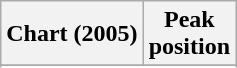<table class="wikitable sortable">
<tr>
<th align="left">Chart (2005)</th>
<th align="center">Peak<br>position</th>
</tr>
<tr>
</tr>
<tr>
</tr>
</table>
